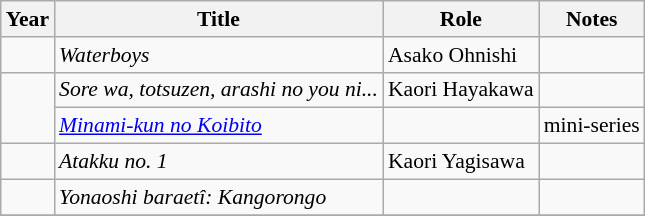<table class="wikitable" style="font-size: 90%;">
<tr>
<th>Year</th>
<th>Title</th>
<th>Role</th>
<th>Notes</th>
</tr>
<tr>
<td></td>
<td><em>Waterboys</em></td>
<td>Asako Ohnishi</td>
<td></td>
</tr>
<tr>
<td rowspan="2"></td>
<td><em>Sore wa, totsuzen, arashi no you ni...</em></td>
<td>Kaori Hayakawa</td>
<td></td>
</tr>
<tr>
<td><em><a href='#'>Minami-kun no Koibito</a></em></td>
<td></td>
<td>mini-series</td>
</tr>
<tr>
<td></td>
<td><em>Atakku no. 1</em></td>
<td>Kaori Yagisawa</td>
<td></td>
</tr>
<tr>
<td></td>
<td><em>Yonaoshi baraetî: Kangorongo</em></td>
<td></td>
<td></td>
</tr>
<tr>
</tr>
</table>
